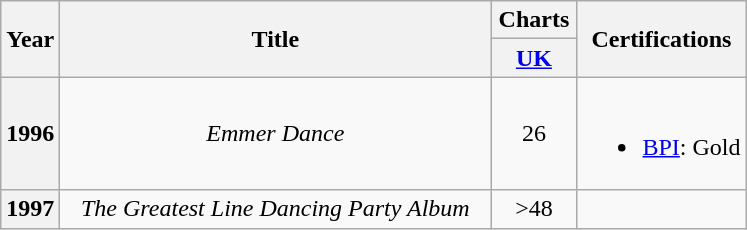<table class="wikitable plainrowheaders" style="text-align:center;" border="1">
<tr>
<th scope="col" rowspan="2" width="30">Year</th>
<th scope="col" rowspan="2" width="280">Title</th>
<th scope="col" rowspan="1">Charts<br></th>
<th scope="col" rowspan="2">Certifications</th>
</tr>
<tr>
<th width="50" bgcolour="# E1E9F3"><a href='#'>UK</a></th>
</tr>
<tr>
<th scope="row" bgcolour="# f0f0ff">1996</th>
<td><em>Emmer Dance</em></td>
<td align="center">26</td>
<td><br><ul><li><a href='#'>BPI</a>: Gold</li></ul></td>
</tr>
<tr>
<th scope="row" bgcolour="# f0f0ff">1997</th>
<td><em>The Greatest Line Dancing Party Album</em></td>
<td align="center"<- UK ->>48</td>
<td></td>
</tr>
</table>
